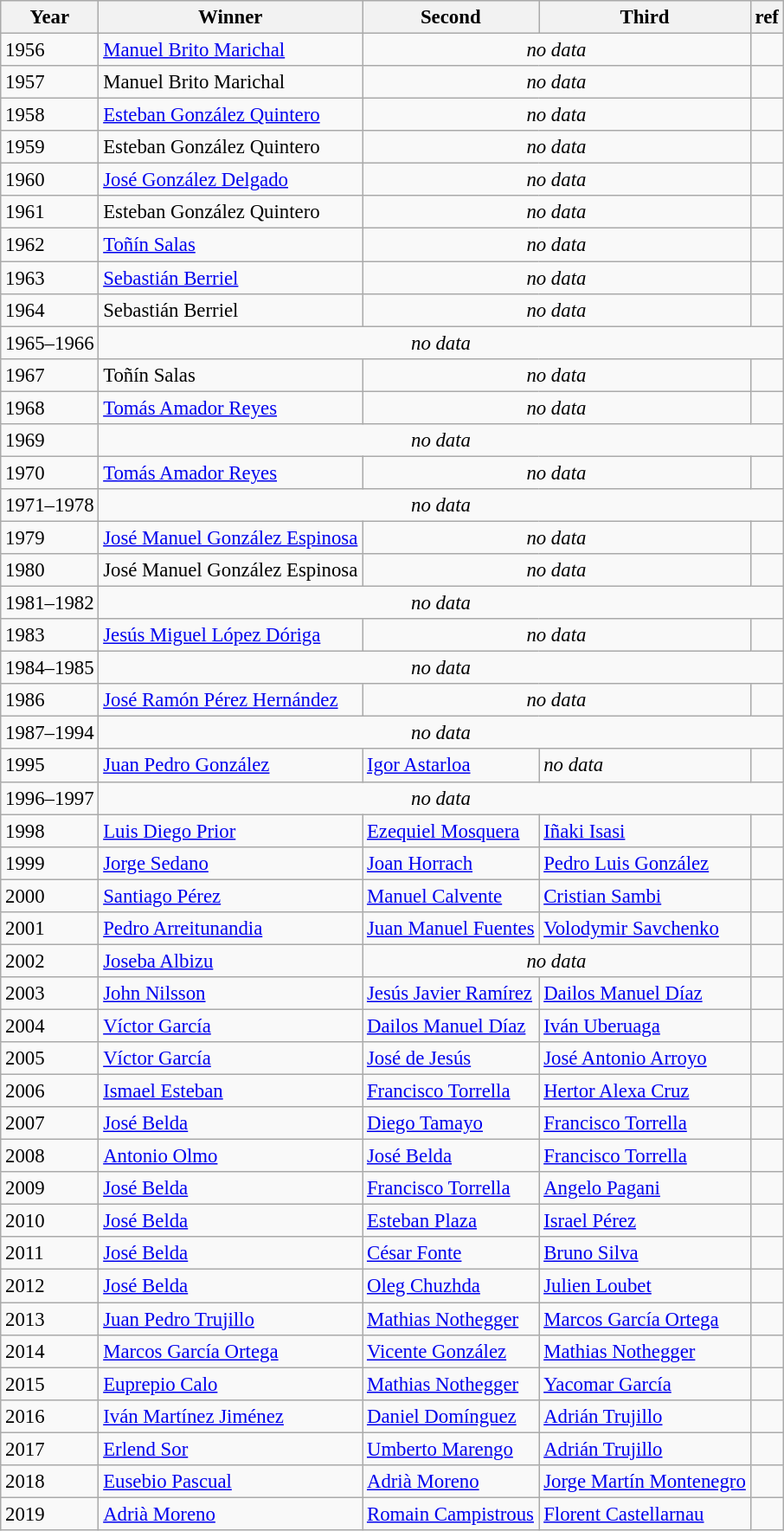<table class="wikitable sortable" style="font-size:95%">
<tr>
<th>Year</th>
<th>Winner</th>
<th>Second</th>
<th>Third</th>
<th>ref</th>
</tr>
<tr>
<td>1956</td>
<td> <a href='#'>Manuel Brito Marichal</a></td>
<td colspan=2 align=center><em>no data</em></td>
<td></td>
</tr>
<tr>
<td>1957</td>
<td> Manuel Brito Marichal</td>
<td colspan=2 align=center><em>no data</em></td>
<td></td>
</tr>
<tr>
<td>1958</td>
<td> <a href='#'>Esteban González Quintero</a></td>
<td colspan=2 align=center><em>no data</em></td>
<td></td>
</tr>
<tr>
<td>1959</td>
<td> Esteban González Quintero</td>
<td colspan=2 align=center><em>no data</em></td>
<td></td>
</tr>
<tr>
<td>1960</td>
<td> <a href='#'>José González Delgado</a></td>
<td colspan=2 align=center><em>no data</em></td>
<td></td>
</tr>
<tr>
<td>1961</td>
<td> Esteban González Quintero</td>
<td colspan=2 align=center><em>no data</em></td>
<td></td>
</tr>
<tr>
<td>1962</td>
<td> <a href='#'>Toñín Salas</a></td>
<td colspan=2 align=center><em>no data</em></td>
<td></td>
</tr>
<tr>
<td>1963</td>
<td> <a href='#'>Sebastián Berriel</a></td>
<td colspan=2 align=center><em>no data</em></td>
<td></td>
</tr>
<tr>
<td>1964</td>
<td> Sebastián Berriel</td>
<td colspan=2 align=center><em>no data</em></td>
<td></td>
</tr>
<tr>
<td>1965–1966</td>
<td colspan=4 align=center><em>no data</em></td>
</tr>
<tr>
<td>1967</td>
<td> Toñín Salas</td>
<td colspan=2 align=center><em>no data</em></td>
<td></td>
</tr>
<tr>
<td>1968</td>
<td> <a href='#'>Tomás Amador Reyes</a></td>
<td colspan=2 align=center><em>no data</em></td>
<td></td>
</tr>
<tr>
<td>1969</td>
<td colspan=4 align=center><em>no data</em></td>
</tr>
<tr>
<td>1970</td>
<td> <a href='#'>Tomás Amador Reyes</a></td>
<td colspan=2 align=center><em>no data</em></td>
<td></td>
</tr>
<tr>
<td>1971–1978</td>
<td colspan=4 align=center><em>no data</em></td>
</tr>
<tr>
<td>1979</td>
<td> <a href='#'>José Manuel González Espinosa</a></td>
<td colspan=2 align=center><em>no data</em></td>
<td></td>
</tr>
<tr>
<td>1980</td>
<td> José Manuel González Espinosa</td>
<td colspan=2 align=center><em>no data</em></td>
<td></td>
</tr>
<tr>
<td>1981–1982</td>
<td colspan=4 align=center><em>no data</em></td>
</tr>
<tr>
<td>1983</td>
<td> <a href='#'>Jesús Miguel López Dóriga</a></td>
<td colspan=2 align=center><em>no data</em></td>
<td></td>
</tr>
<tr>
<td>1984–1985</td>
<td colspan=4 align=center><em>no data</em></td>
</tr>
<tr>
<td>1986</td>
<td> <a href='#'>José Ramón Pérez Hernández</a></td>
<td colspan=2 align=center><em>no data</em></td>
<td></td>
</tr>
<tr>
<td>1987–1994</td>
<td colspan=4 align=center><em>no data</em></td>
</tr>
<tr>
<td>1995</td>
<td> <a href='#'>Juan Pedro González</a></td>
<td> <a href='#'>Igor Astarloa</a></td>
<td><em>no data</em></td>
<td></td>
</tr>
<tr>
<td>1996–1997</td>
<td align=center colspan=4><em>no data</em></td>
</tr>
<tr>
<td>1998</td>
<td> <a href='#'>Luis Diego Prior</a></td>
<td> <a href='#'>Ezequiel Mosquera</a></td>
<td> <a href='#'>Iñaki Isasi</a></td>
<td></td>
</tr>
<tr>
<td>1999</td>
<td> <a href='#'>Jorge Sedano</a></td>
<td> <a href='#'>Joan Horrach</a></td>
<td> <a href='#'>Pedro Luis González</a></td>
<td></td>
</tr>
<tr>
<td>2000</td>
<td> <a href='#'>Santiago Pérez</a></td>
<td> <a href='#'>Manuel Calvente</a></td>
<td> <a href='#'>Cristian Sambi</a></td>
<td></td>
</tr>
<tr>
<td>2001</td>
<td> <a href='#'>Pedro Arreitunandia</a></td>
<td> <a href='#'>Juan Manuel Fuentes</a></td>
<td> <a href='#'>Volodymir Savchenko</a></td>
<td></td>
</tr>
<tr>
<td>2002</td>
<td> <a href='#'>Joseba Albizu</a></td>
<td colspan=2 align=center><em>no data</em></td>
<td></td>
</tr>
<tr>
<td>2003</td>
<td> <a href='#'>John Nilsson</a></td>
<td> <a href='#'>Jesús Javier Ramírez</a></td>
<td> <a href='#'>Dailos Manuel Díaz</a></td>
<td></td>
</tr>
<tr>
<td>2004</td>
<td> <a href='#'>Víctor García</a></td>
<td> <a href='#'>Dailos Manuel Díaz</a></td>
<td> <a href='#'>Iván Uberuaga</a></td>
<td></td>
</tr>
<tr>
<td>2005</td>
<td> <a href='#'>Víctor García</a></td>
<td> <a href='#'>José de Jesús</a></td>
<td> <a href='#'>José Antonio Arroyo</a></td>
<td></td>
</tr>
<tr>
<td>2006</td>
<td> <a href='#'>Ismael Esteban</a></td>
<td> <a href='#'>Francisco Torrella</a></td>
<td> <a href='#'>Hertor Alexa Cruz</a></td>
<td></td>
</tr>
<tr>
<td>2007</td>
<td> <a href='#'>José Belda</a></td>
<td> <a href='#'>Diego Tamayo</a></td>
<td> <a href='#'>Francisco Torrella</a></td>
<td></td>
</tr>
<tr>
<td>2008</td>
<td> <a href='#'>Antonio Olmo</a></td>
<td> <a href='#'>José Belda</a></td>
<td> <a href='#'>Francisco Torrella</a></td>
<td></td>
</tr>
<tr>
<td>2009</td>
<td> <a href='#'>José Belda</a></td>
<td> <a href='#'>Francisco Torrella</a></td>
<td> <a href='#'>Angelo Pagani</a></td>
<td></td>
</tr>
<tr>
<td>2010</td>
<td> <a href='#'>José Belda</a></td>
<td> <a href='#'>Esteban Plaza</a></td>
<td> <a href='#'>Israel Pérez</a></td>
<td></td>
</tr>
<tr>
<td>2011</td>
<td> <a href='#'>José Belda</a></td>
<td> <a href='#'>César Fonte</a></td>
<td> <a href='#'>Bruno Silva</a></td>
<td></td>
</tr>
<tr>
<td>2012</td>
<td> <a href='#'>José Belda</a></td>
<td> <a href='#'>Oleg Chuzhda</a></td>
<td> <a href='#'>Julien Loubet</a></td>
<td></td>
</tr>
<tr>
<td>2013</td>
<td> <a href='#'>Juan Pedro Trujillo</a></td>
<td> <a href='#'>Mathias Nothegger</a></td>
<td> <a href='#'>Marcos García Ortega</a></td>
<td></td>
</tr>
<tr>
<td>2014</td>
<td> <a href='#'>Marcos García Ortega</a></td>
<td> <a href='#'>Vicente González</a></td>
<td> <a href='#'>Mathias Nothegger</a></td>
<td></td>
</tr>
<tr>
<td>2015</td>
<td> <a href='#'>Euprepio Calo</a></td>
<td> <a href='#'>Mathias Nothegger</a></td>
<td> <a href='#'>Yacomar García</a></td>
<td></td>
</tr>
<tr>
<td>2016</td>
<td> <a href='#'>Iván Martínez Jiménez</a></td>
<td> <a href='#'>Daniel Domínguez</a></td>
<td> <a href='#'>Adrián Trujillo</a></td>
<td></td>
</tr>
<tr>
<td>2017</td>
<td> <a href='#'>Erlend Sor</a></td>
<td> <a href='#'>Umberto Marengo</a></td>
<td> <a href='#'>Adrián Trujillo</a></td>
<td></td>
</tr>
<tr>
<td>2018</td>
<td> <a href='#'>Eusebio Pascual</a></td>
<td> <a href='#'>Adrià Moreno</a></td>
<td> <a href='#'>Jorge Martín Montenegro</a></td>
<td></td>
</tr>
<tr>
<td>2019</td>
<td> <a href='#'>Adrià Moreno</a></td>
<td> <a href='#'>Romain Campistrous</a></td>
<td> <a href='#'>Florent Castellarnau</a></td>
<td></td>
</tr>
</table>
